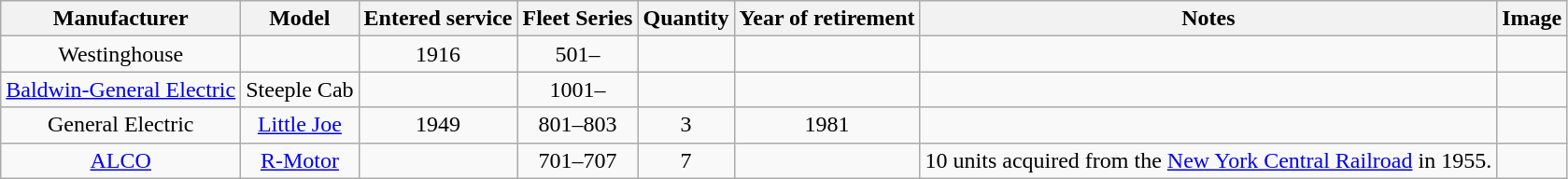<table class="wikitable" style="text-align:center">
<tr>
<th>Manufacturer</th>
<th>Model</th>
<th>Entered service</th>
<th>Fleet Series</th>
<th>Quantity</th>
<th>Year of retirement</th>
<th>Notes</th>
<th>Image</th>
</tr>
<tr>
<td>Westinghouse</td>
<td></td>
<td>1916</td>
<td>501–</td>
<td></td>
<td></td>
<td></td>
</tr>
<tr>
<td><a href='#'>Baldwin-General Electric</a></td>
<td>Steeple Cab</td>
<td></td>
<td>1001–</td>
<td></td>
<td></td>
<td></td>
<td></td>
</tr>
<tr>
<td>General Electric</td>
<td><a href='#'>Little Joe</a></td>
<td>1949</td>
<td>801–803</td>
<td>3</td>
<td>1981</td>
<td align=left></td>
<td></td>
</tr>
<tr>
<td><a href='#'>ALCO</a></td>
<td><a href='#'>R-Motor</a></td>
<td></td>
<td>701–707</td>
<td>7</td>
<td></td>
<td align=left>10 units acquired from the <a href='#'>New York Central Railroad</a> in 1955.</td>
<td></td>
</tr>
</table>
